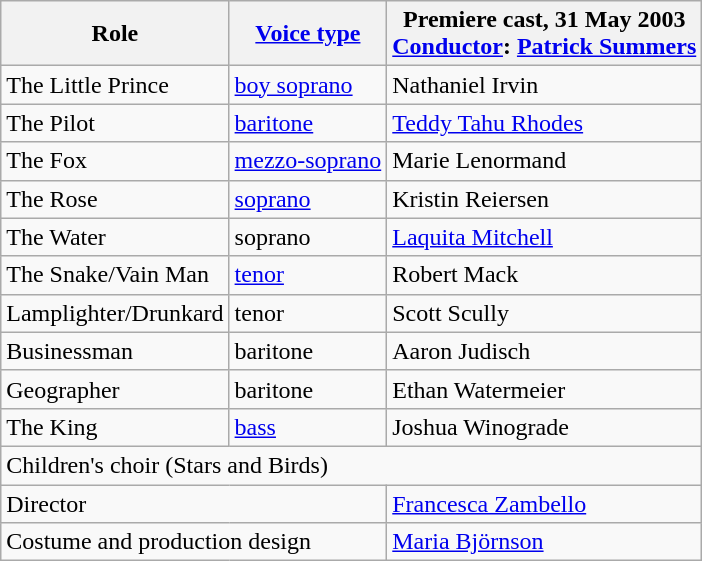<table class="wikitable">
<tr>
<th>Role</th>
<th><a href='#'>Voice type</a></th>
<th>Premiere cast, 31 May 2003<br><a href='#'>Conductor</a>: <a href='#'>Patrick Summers</a></th>
</tr>
<tr>
<td>The Little Prince</td>
<td><a href='#'>boy soprano</a></td>
<td>Nathaniel Irvin</td>
</tr>
<tr>
<td>The Pilot</td>
<td><a href='#'>baritone</a></td>
<td><a href='#'>Teddy Tahu Rhodes</a></td>
</tr>
<tr>
<td>The Fox</td>
<td><a href='#'>mezzo-soprano</a></td>
<td>Marie Lenormand</td>
</tr>
<tr>
<td>The Rose</td>
<td><a href='#'>soprano</a></td>
<td>Kristin Reiersen</td>
</tr>
<tr>
<td>The Water</td>
<td>soprano</td>
<td><a href='#'>Laquita Mitchell</a></td>
</tr>
<tr>
<td>The Snake/Vain Man</td>
<td><a href='#'>tenor</a></td>
<td>Robert Mack</td>
</tr>
<tr>
<td>Lamplighter/Drunkard</td>
<td>tenor</td>
<td>Scott Scully</td>
</tr>
<tr>
<td>Businessman</td>
<td>baritone</td>
<td>Aaron Judisch</td>
</tr>
<tr>
<td>Geographer</td>
<td>baritone</td>
<td>Ethan Watermeier</td>
</tr>
<tr>
<td>The King</td>
<td><a href='#'>bass</a></td>
<td>Joshua Winograde</td>
</tr>
<tr>
<td colspan=3>Children's choir (Stars and Birds)</td>
</tr>
<tr>
<td colspan=2>Director</td>
<td><a href='#'>Francesca Zambello</a></td>
</tr>
<tr>
<td colspan=2>Costume and production design</td>
<td><a href='#'>Maria Björnson</a></td>
</tr>
</table>
